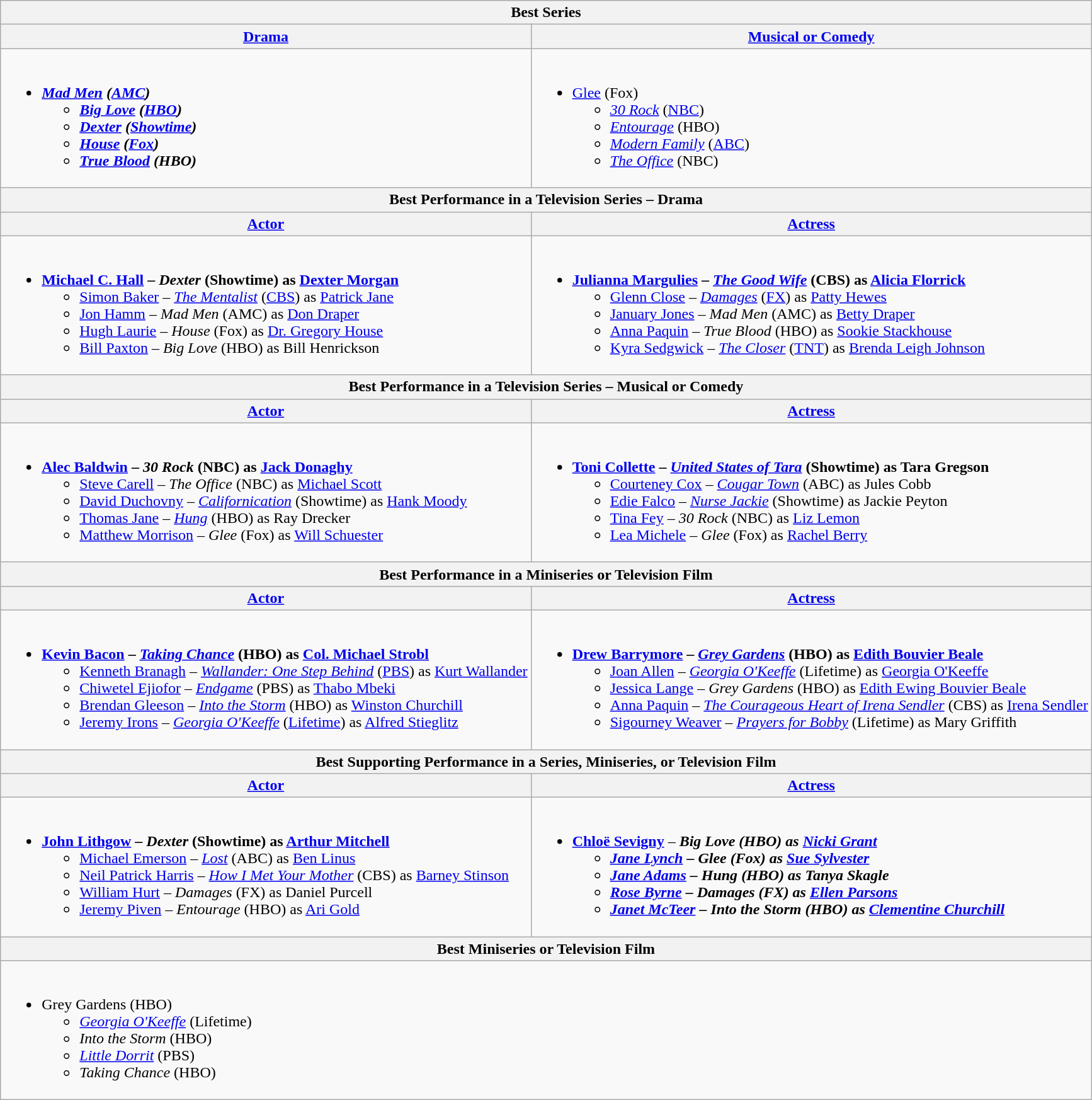<table class=wikitable style="width=100%">
<tr>
<th colspan=2>Best Series</th>
</tr>
<tr>
<th style="width=50%"><a href='#'>Drama</a></th>
<th style="width=50%"><a href='#'>Musical or Comedy</a></th>
</tr>
<tr>
<td valign="top"><br><ul><li><strong><em><a href='#'>Mad Men</a><em> (<a href='#'>AMC</a>)<strong><ul><li></em><a href='#'>Big Love</a><em> (<a href='#'>HBO</a>)</li><li></em><a href='#'>Dexter</a><em> (<a href='#'>Showtime</a>)</li><li></em><a href='#'>House</a><em> (<a href='#'>Fox</a>)</li><li></em><a href='#'>True Blood</a><em> (HBO)</li></ul></li></ul></td>
<td valign="top"><br><ul><li></em></strong><a href='#'>Glee</a></em> (Fox)</strong><ul><li><em><a href='#'>30 Rock</a></em> (<a href='#'>NBC</a>)</li><li><em><a href='#'>Entourage</a></em> (HBO)</li><li><em><a href='#'>Modern Family</a></em> (<a href='#'>ABC</a>)</li><li><em><a href='#'>The Office</a></em> (NBC)</li></ul></li></ul></td>
</tr>
<tr>
<th colspan=2>Best Performance in a Television Series – Drama</th>
</tr>
<tr>
<th><a href='#'>Actor</a></th>
<th><a href='#'>Actress</a></th>
</tr>
<tr>
<td valign="top"><br><ul><li><strong><a href='#'>Michael C. Hall</a> – <em>Dexter</em> (Showtime) as <a href='#'>Dexter Morgan</a></strong><ul><li><a href='#'>Simon Baker</a> – <em><a href='#'>The Mentalist</a></em> (<a href='#'>CBS</a>) as <a href='#'>Patrick Jane</a></li><li><a href='#'>Jon Hamm</a> – <em>Mad Men</em> (AMC) as <a href='#'>Don Draper</a></li><li><a href='#'>Hugh Laurie</a> – <em>House</em> (Fox) as <a href='#'>Dr. Gregory House</a></li><li><a href='#'>Bill Paxton</a> – <em>Big Love</em> (HBO) as Bill Henrickson</li></ul></li></ul></td>
<td valign="top"><br><ul><li><strong><a href='#'>Julianna Margulies</a> – <em><a href='#'>The Good Wife</a></em> (CBS) as <a href='#'>Alicia Florrick</a></strong><ul><li><a href='#'>Glenn Close</a> – <em><a href='#'>Damages</a></em> (<a href='#'>FX</a>) as <a href='#'>Patty Hewes</a></li><li><a href='#'>January Jones</a> – <em>Mad Men</em> (AMC) as <a href='#'>Betty Draper</a></li><li><a href='#'>Anna Paquin</a> – <em>True Blood</em> (HBO) as <a href='#'>Sookie Stackhouse</a></li><li><a href='#'>Kyra Sedgwick</a> – <em><a href='#'>The Closer</a></em> (<a href='#'>TNT</a>) as <a href='#'>Brenda Leigh Johnson</a></li></ul></li></ul></td>
</tr>
<tr>
<th colspan=2>Best Performance in a Television Series – Musical or Comedy</th>
</tr>
<tr>
<th><a href='#'>Actor</a></th>
<th><a href='#'>Actress</a></th>
</tr>
<tr>
<td valign="top"><br><ul><li><strong><a href='#'>Alec Baldwin</a> – <em>30 Rock</em> (NBC) as <a href='#'>Jack Donaghy</a></strong><ul><li><a href='#'>Steve Carell</a> – <em>The Office</em> (NBC) as <a href='#'>Michael Scott</a></li><li><a href='#'>David Duchovny</a> – <em><a href='#'>Californication</a></em> (Showtime) as <a href='#'>Hank Moody</a></li><li><a href='#'>Thomas Jane</a> – <em><a href='#'>Hung</a></em> (HBO) as Ray Drecker</li><li><a href='#'>Matthew Morrison</a> – <em>Glee</em> (Fox) as <a href='#'>Will Schuester</a></li></ul></li></ul></td>
<td valign="top"><br><ul><li><strong><a href='#'>Toni Collette</a> – <em><a href='#'>United States of Tara</a></em> (Showtime) as Tara Gregson</strong><ul><li><a href='#'>Courteney Cox</a> – <em><a href='#'>Cougar Town</a></em> (ABC) as Jules Cobb</li><li><a href='#'>Edie Falco</a> – <em><a href='#'>Nurse Jackie</a></em> (Showtime) as Jackie Peyton</li><li><a href='#'>Tina Fey</a> – <em>30 Rock</em> (NBC) as <a href='#'>Liz Lemon</a></li><li><a href='#'>Lea Michele</a> – <em>Glee</em> (Fox) as <a href='#'>Rachel Berry</a></li></ul></li></ul></td>
</tr>
<tr>
<th colspan=2>Best Performance in a Miniseries or Television Film</th>
</tr>
<tr>
<th><a href='#'>Actor</a></th>
<th><a href='#'>Actress</a></th>
</tr>
<tr>
<td valign="top"><br><ul><li><strong><a href='#'>Kevin Bacon</a> – <em><a href='#'>Taking Chance</a></em> (HBO) as <a href='#'>Col. Michael Strobl</a></strong><ul><li><a href='#'>Kenneth Branagh</a> – <em><a href='#'>Wallander: One Step Behind</a></em> (<a href='#'>PBS</a>) as <a href='#'>Kurt Wallander</a></li><li><a href='#'>Chiwetel Ejiofor</a> – <em><a href='#'>Endgame</a></em> (PBS) as <a href='#'>Thabo Mbeki</a></li><li><a href='#'>Brendan Gleeson</a> – <em><a href='#'>Into the Storm</a></em> (HBO) as <a href='#'>Winston Churchill</a></li><li><a href='#'>Jeremy Irons</a> – <em><a href='#'>Georgia O'Keeffe</a></em> (<a href='#'>Lifetime</a>) as <a href='#'>Alfred Stieglitz</a></li></ul></li></ul></td>
<td valign="top"><br><ul><li><strong><a href='#'>Drew Barrymore</a> – <em><a href='#'>Grey Gardens</a></em> (HBO) as <a href='#'>Edith Bouvier Beale</a></strong><ul><li><a href='#'>Joan Allen</a> – <em><a href='#'>Georgia O'Keeffe</a></em> (Lifetime) as <a href='#'>Georgia O'Keeffe</a></li><li><a href='#'>Jessica Lange</a> – <em>Grey Gardens</em> (HBO) as <a href='#'>Edith Ewing Bouvier Beale</a></li><li><a href='#'>Anna Paquin</a> – <em><a href='#'>The Courageous Heart of Irena Sendler</a></em> (CBS) as <a href='#'>Irena Sendler</a></li><li><a href='#'>Sigourney Weaver</a> – <em><a href='#'>Prayers for Bobby</a></em> (Lifetime) as Mary Griffith</li></ul></li></ul></td>
</tr>
<tr>
<th colspan=2>Best Supporting Performance in a Series, Miniseries, or Television Film</th>
</tr>
<tr>
<th><a href='#'>Actor</a></th>
<th><a href='#'>Actress</a></th>
</tr>
<tr>
<td valign="top"><br><ul><li><strong><a href='#'>John Lithgow</a> – <em>Dexter</em> (Showtime) as <a href='#'>Arthur Mitchell</a></strong><ul><li><a href='#'>Michael Emerson</a> – <em><a href='#'>Lost</a></em> (ABC) as <a href='#'>Ben Linus</a></li><li><a href='#'>Neil Patrick Harris</a> – <em><a href='#'>How I Met Your Mother</a></em> (CBS) as <a href='#'>Barney Stinson</a></li><li><a href='#'>William Hurt</a> – <em>Damages</em> (FX) as Daniel Purcell</li><li><a href='#'>Jeremy Piven</a> – <em>Entourage</em> (HBO) as <a href='#'>Ari Gold</a></li></ul></li></ul></td>
<td valign="top"><br><ul><li><strong><a href='#'>Chloë Sevigny</a></strong> – <strong><em>Big Love<em> (HBO) as <a href='#'>Nicki Grant</a><strong><ul><li><a href='#'>Jane Lynch</a> – </em>Glee<em> (Fox) as <a href='#'>Sue Sylvester</a></li><li><a href='#'>Jane Adams</a> – </em>Hung<em> (HBO) as Tanya Skagle</li><li><a href='#'>Rose Byrne</a> – </em>Damages<em> (FX) as <a href='#'>Ellen Parsons</a></li><li><a href='#'>Janet McTeer</a> – </em>Into the Storm<em> (HBO) as <a href='#'>Clementine Churchill</a></li></ul></li></ul></td>
</tr>
<tr>
<th colspan="2">Best Miniseries or Television Film</th>
</tr>
<tr>
<td colspan="2" valign="top"><br><ul><li></em></strong>Grey Gardens</em> (HBO)</strong><ul><li><em><a href='#'>Georgia O'Keeffe</a></em> (Lifetime)</li><li><em>Into the Storm</em> (HBO)</li><li><em><a href='#'>Little Dorrit</a></em> (PBS)</li><li><em>Taking Chance</em> (HBO)</li></ul></li></ul></td>
</tr>
</table>
